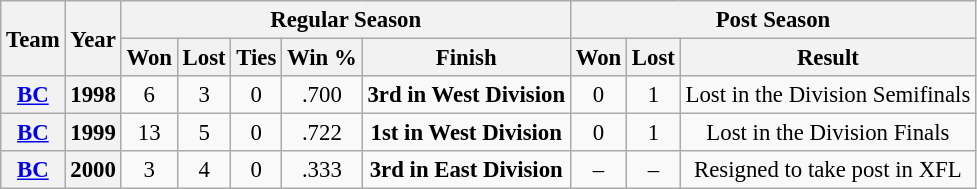<table class="wikitable" style="font-size: 95%; text-align:center;">
<tr>
<th rowspan="2">Team</th>
<th rowspan="2">Year</th>
<th colspan="5">Regular Season</th>
<th colspan="4">Post Season</th>
</tr>
<tr>
<th>Won</th>
<th>Lost</th>
<th>Ties</th>
<th>Win %</th>
<th>Finish</th>
<th>Won</th>
<th>Lost</th>
<th>Result</th>
</tr>
<tr>
<th><a href='#'>BC</a></th>
<th>1998</th>
<td>6</td>
<td>3</td>
<td>0</td>
<td>.700</td>
<td><strong>3rd in West Division</strong></td>
<td>0</td>
<td>1</td>
<td>Lost in the Division Semifinals</td>
</tr>
<tr>
<th><a href='#'>BC</a></th>
<th>1999</th>
<td>13</td>
<td>5</td>
<td>0</td>
<td>.722</td>
<td><strong>1st in West Division</strong></td>
<td>0</td>
<td>1</td>
<td>Lost in the Division Finals</td>
</tr>
<tr>
<th><a href='#'>BC</a></th>
<th>2000</th>
<td>3</td>
<td>4</td>
<td>0</td>
<td>.333</td>
<td><strong>3rd in East Division</strong></td>
<td>–</td>
<td>–</td>
<td>Resigned to take post in XFL</td>
</tr>
</table>
